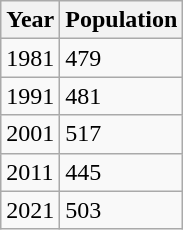<table class=wikitable>
<tr>
<th>Year</th>
<th>Population</th>
</tr>
<tr>
<td>1981</td>
<td>479</td>
</tr>
<tr>
<td>1991</td>
<td>481</td>
</tr>
<tr>
<td>2001</td>
<td>517</td>
</tr>
<tr>
<td>2011</td>
<td>445</td>
</tr>
<tr>
<td>2021</td>
<td>503</td>
</tr>
</table>
